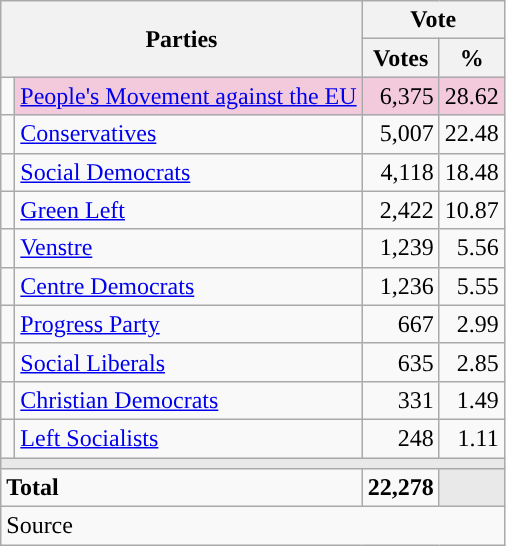<table class="wikitable" style="text-align:right;">
<tr>
<th style="text-align:centre;" rowspan="2" colspan="2" width="225">Parties</th>
<th colspan="3">Vote</th>
</tr>
<tr>
<th width="15">Votes</th>
<th width="15">%</th>
</tr>
<tr>
<td width="2" style="color:inherit;background:"></td>
<td bgcolor=#f3c9dc   align="left"><a href='#'>People's Movement against the EU</a></td>
<td bgcolor=#f3c9dc>6,375</td>
<td bgcolor=#f3c9dc>28.62</td>
</tr>
<tr>
<td width="2" style="color:inherit;background:"></td>
<td align="left"><a href='#'>Conservatives</a></td>
<td>5,007</td>
<td>22.48</td>
</tr>
<tr>
<td width="2" style="color:inherit;background:"></td>
<td align="left"><a href='#'>Social Democrats</a></td>
<td>4,118</td>
<td>18.48</td>
</tr>
<tr>
<td width="2" style="color:inherit;background:"></td>
<td align="left"><a href='#'>Green Left</a></td>
<td>2,422</td>
<td>10.87</td>
</tr>
<tr>
<td width="2" style="color:inherit;background:"></td>
<td align="left"><a href='#'>Venstre</a></td>
<td>1,239</td>
<td>5.56</td>
</tr>
<tr>
<td width="2" style="color:inherit;background:"></td>
<td align="left"><a href='#'>Centre Democrats</a></td>
<td>1,236</td>
<td>5.55</td>
</tr>
<tr>
<td width="2" style="color:inherit;background:"></td>
<td align="left"><a href='#'>Progress Party</a></td>
<td>667</td>
<td>2.99</td>
</tr>
<tr>
<td width="2" style="color:inherit;background:"></td>
<td align="left"><a href='#'>Social Liberals</a></td>
<td>635</td>
<td>2.85</td>
</tr>
<tr>
<td width="2" style="color:inherit;background:"></td>
<td align="left"><a href='#'>Christian Democrats</a></td>
<td>331</td>
<td>1.49</td>
</tr>
<tr>
<td width="2" style="color:inherit;background:"></td>
<td align="left"><a href='#'>Left Socialists</a></td>
<td>248</td>
<td>1.11</td>
</tr>
<tr>
<td colspan="7" bgcolor="#E9E9E9"></td>
</tr>
<tr>
<td align="left" colspan="2"><strong>Total</strong></td>
<td><strong>22,278</strong></td>
<td bgcolor="#E9E9E9" colspan="2"></td>
</tr>
<tr>
<td align="left" colspan="6">Source</td>
</tr>
</table>
